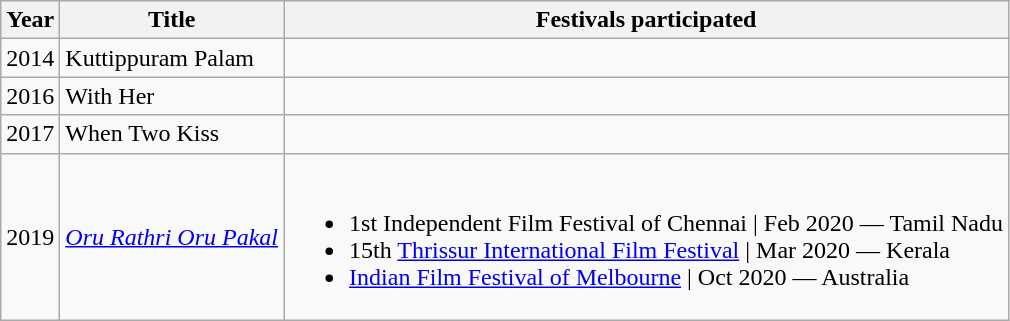<table class="wikitable sortable">
<tr>
<th>Year</th>
<th>Title</th>
<th class="unsortable">Festivals participated</th>
</tr>
<tr>
<td>2014</td>
<td>Kuttippuram Palam</td>
<td></td>
</tr>
<tr>
<td>2016</td>
<td>With Her</td>
<td></td>
</tr>
<tr>
<td>2017</td>
<td>When Two Kiss</td>
<td></td>
</tr>
<tr>
<td>2019</td>
<td><em><a href='#'>Oru Rathri Oru Pakal</a></em></td>
<td><br><ul><li>1st Independent Film Festival of Chennai | Feb 2020 — Tamil Nadu</li><li>15th <a href='#'>Thrissur International Film Festival</a> | Mar 2020 — Kerala</li><li><a href='#'>Indian Film Festival of Melbourne</a> | Oct 2020 — Australia</li></ul></td>
</tr>
</table>
